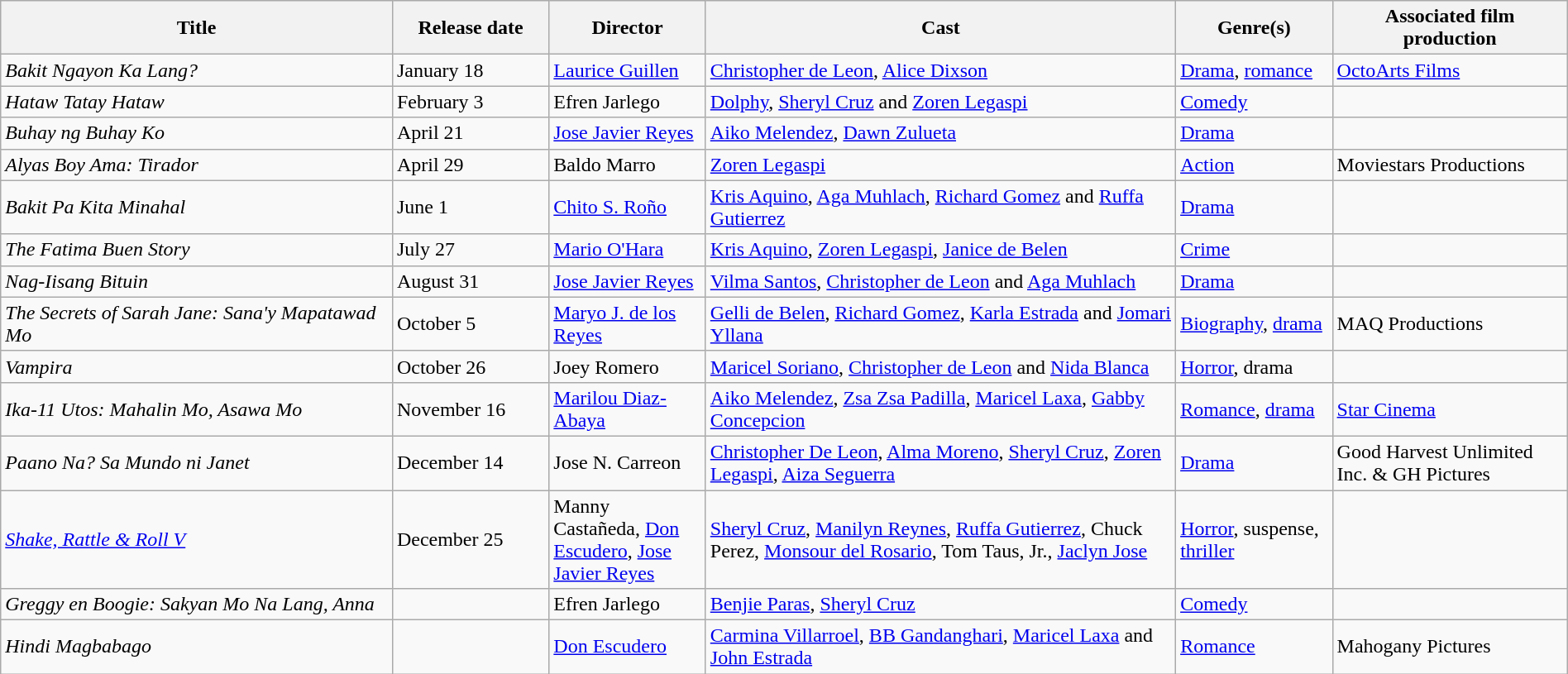<table class="wikitable" style="width:100%;">
<tr>
<th style="width:25%;">Title</th>
<th style="width:10%;">Release date</th>
<th style="width:10%;">Director</th>
<th style="width:30%;">Cast</th>
<th style="width:10%;">Genre(s)</th>
<th style="width:15%;">Associated film production</th>
</tr>
<tr>
<td><em>Bakit Ngayon Ka Lang?</em></td>
<td>January 18</td>
<td><a href='#'>Laurice Guillen</a></td>
<td><a href='#'>Christopher de Leon</a>, <a href='#'>Alice Dixson</a></td>
<td><a href='#'>Drama</a>, <a href='#'>romance</a></td>
<td><a href='#'>OctoArts Films</a></td>
</tr>
<tr>
<td><em>Hataw Tatay Hataw</em></td>
<td>February 3</td>
<td>Efren Jarlego</td>
<td><a href='#'>Dolphy</a>, <a href='#'>Sheryl Cruz</a> and <a href='#'>Zoren Legaspi</a></td>
<td><a href='#'>Comedy</a></td>
<td></td>
</tr>
<tr>
<td><em>Buhay ng Buhay Ko</em></td>
<td>April 21</td>
<td><a href='#'>Jose Javier Reyes</a></td>
<td><a href='#'>Aiko Melendez</a>, <a href='#'>Dawn Zulueta</a></td>
<td><a href='#'>Drama</a></td>
<td></td>
</tr>
<tr>
<td><em>Alyas Boy Ama: Tirador</em></td>
<td>April 29</td>
<td>Baldo Marro</td>
<td><a href='#'>Zoren Legaspi</a></td>
<td><a href='#'>Action</a></td>
<td>Moviestars Productions</td>
</tr>
<tr>
<td><em>Bakit Pa Kita Minahal</em></td>
<td>June 1</td>
<td><a href='#'>Chito S. Roño</a></td>
<td><a href='#'>Kris Aquino</a>, <a href='#'>Aga Muhlach</a>, <a href='#'>Richard Gomez</a> and <a href='#'>Ruffa Gutierrez</a></td>
<td><a href='#'>Drama</a></td>
<td></td>
</tr>
<tr>
<td><em>The Fatima Buen Story</em></td>
<td>July 27</td>
<td><a href='#'>Mario O'Hara</a></td>
<td><a href='#'>Kris Aquino</a>, <a href='#'>Zoren Legaspi</a>, <a href='#'>Janice de Belen</a></td>
<td><a href='#'>Crime</a></td>
<td></td>
</tr>
<tr>
<td><em>Nag-Iisang Bituin</em></td>
<td>August 31</td>
<td><a href='#'>Jose Javier Reyes</a></td>
<td><a href='#'>Vilma Santos</a>, <a href='#'>Christopher de Leon</a> and <a href='#'>Aga Muhlach</a></td>
<td><a href='#'>Drama</a></td>
<td></td>
</tr>
<tr>
<td><em>The Secrets of Sarah Jane: Sana'y Mapatawad Mo</em></td>
<td>October 5</td>
<td><a href='#'>Maryo J. de los Reyes</a></td>
<td><a href='#'>Gelli de Belen</a>, <a href='#'>Richard Gomez</a>, <a href='#'>Karla Estrada</a> and <a href='#'>Jomari Yllana</a></td>
<td><a href='#'>Biography</a>, <a href='#'>drama</a></td>
<td>MAQ Productions</td>
</tr>
<tr>
<td><em>Vampira</em></td>
<td>October 26</td>
<td>Joey Romero</td>
<td><a href='#'>Maricel Soriano</a>, <a href='#'>Christopher de Leon</a> and <a href='#'>Nida Blanca</a></td>
<td><a href='#'>Horror</a>, drama</td>
<td></td>
</tr>
<tr>
<td><em>Ika-11 Utos: Mahalin Mo, Asawa Mo</em></td>
<td>November 16</td>
<td><a href='#'>Marilou Diaz-Abaya</a></td>
<td><a href='#'>Aiko Melendez</a>, <a href='#'>Zsa Zsa Padilla</a>, <a href='#'>Maricel Laxa</a>, <a href='#'>Gabby Concepcion</a></td>
<td><a href='#'>Romance</a>, <a href='#'>drama</a></td>
<td><a href='#'>Star Cinema</a></td>
</tr>
<tr>
<td><em>Paano Na? Sa Mundo ni Janet</em></td>
<td>December 14</td>
<td>Jose N. Carreon</td>
<td><a href='#'>Christopher De Leon</a>, <a href='#'>Alma Moreno</a>, <a href='#'>Sheryl Cruz</a>, <a href='#'>Zoren Legaspi</a>, <a href='#'>Aiza Seguerra</a></td>
<td><a href='#'>Drama</a></td>
<td>Good Harvest Unlimited Inc. & GH Pictures</td>
</tr>
<tr>
<td><em><a href='#'>Shake, Rattle & Roll V</a></em></td>
<td>December 25</td>
<td>Manny Castañeda, <a href='#'>Don Escudero</a>, <a href='#'>Jose Javier Reyes</a></td>
<td><a href='#'>Sheryl Cruz</a>, <a href='#'>Manilyn Reynes</a>, <a href='#'>Ruffa Gutierrez</a>, Chuck Perez, <a href='#'>Monsour del Rosario</a>, Tom Taus, Jr., <a href='#'>Jaclyn Jose</a></td>
<td><a href='#'>Horror</a>, suspense, <a href='#'>thriller</a></td>
<td></td>
</tr>
<tr>
<td><em>Greggy en Boogie: Sakyan Mo Na Lang, Anna</em></td>
<td></td>
<td>Efren Jarlego</td>
<td><a href='#'>Benjie Paras</a>, <a href='#'>Sheryl Cruz</a></td>
<td><a href='#'>Comedy</a></td>
<td></td>
</tr>
<tr>
<td><em>Hindi Magbabago</em></td>
<td></td>
<td><a href='#'>Don Escudero</a></td>
<td><a href='#'>Carmina Villarroel</a>, <a href='#'>BB Gandanghari</a>, <a href='#'>Maricel Laxa</a> and <a href='#'>John Estrada</a></td>
<td><a href='#'>Romance</a></td>
<td>Mahogany Pictures</td>
</tr>
</table>
